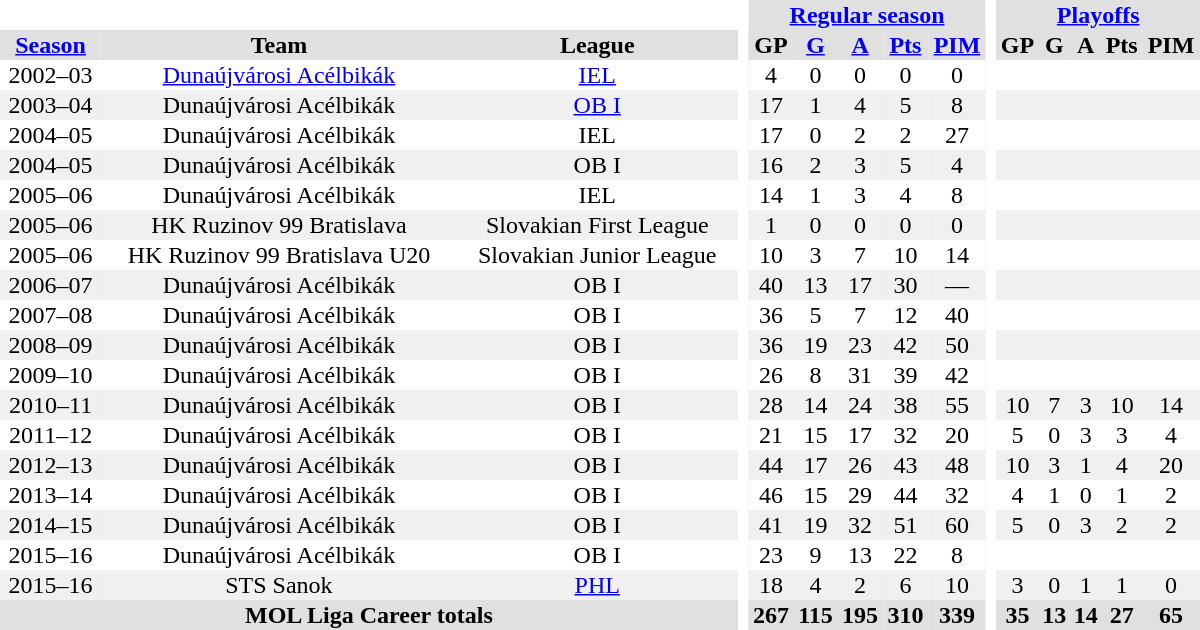<table border="0" cellpadding="1" cellspacing="0" ID="Table3" style="text-align:center; width:50em">
<tr bgcolor="#e0e0e0">
<th colspan="3" bgcolor="#ffffff"> </th>
<th rowspan="99" bgcolor="#ffffff"> </th>
<th colspan="5"><a href='#'>Regular season</a></th>
<th rowspan="99" bgcolor="#ffffff"> </th>
<th colspan="5"><a href='#'>Playoffs</a></th>
</tr>
<tr bgcolor="#e0e0e0">
<th><a href='#'>Season</a></th>
<th>Team</th>
<th>League</th>
<th>GP</th>
<th><a href='#'>G</a></th>
<th><a href='#'>A</a></th>
<th><a href='#'>Pts</a></th>
<th><a href='#'>PIM</a></th>
<th>GP</th>
<th>G</th>
<th>A</th>
<th>Pts</th>
<th>PIM</th>
</tr>
<tr>
<td>2002–03</td>
<td><a href='#'>Dunaújvárosi Acélbikák</a></td>
<td><a href='#'>IEL</a></td>
<td>4</td>
<td>0</td>
<td>0</td>
<td>0</td>
<td>0</td>
<td></td>
<td></td>
<td></td>
<td></td>
<td></td>
</tr>
<tr bgcolor="#f0f0f0">
<td>2003–04</td>
<td>Dunaújvárosi Acélbikák</td>
<td><a href='#'>OB I</a></td>
<td>17</td>
<td>1</td>
<td>4</td>
<td>5</td>
<td>8</td>
<td></td>
<td></td>
<td></td>
<td></td>
<td></td>
</tr>
<tr bgcolor=>
<td>2004–05</td>
<td>Dunaújvárosi Acélbikák</td>
<td>IEL</td>
<td>17</td>
<td>0</td>
<td>2</td>
<td>2</td>
<td>27</td>
<td></td>
<td></td>
<td></td>
<td></td>
<td></td>
</tr>
<tr bgcolor="#f0f0f0">
<td>2004–05</td>
<td>Dunaújvárosi Acélbikák</td>
<td>OB I</td>
<td>16</td>
<td>2</td>
<td>3</td>
<td>5</td>
<td>4</td>
<td></td>
<td></td>
<td></td>
<td></td>
<td></td>
</tr>
<tr>
<td>2005–06</td>
<td>Dunaújvárosi Acélbikák</td>
<td>IEL</td>
<td>14</td>
<td>1</td>
<td>3</td>
<td>4</td>
<td>8</td>
<td></td>
<td></td>
<td></td>
<td></td>
<td></td>
</tr>
<tr bgcolor="#f0f0f0">
<td>2005–06</td>
<td>HK Ruzinov 99 Bratislava</td>
<td>Slovakian First League</td>
<td>1</td>
<td>0</td>
<td>0</td>
<td>0</td>
<td>0</td>
<td></td>
<td></td>
<td></td>
<td></td>
<td></td>
</tr>
<tr>
<td>2005–06</td>
<td>HK Ruzinov 99 Bratislava U20</td>
<td>Slovakian Junior League</td>
<td>10</td>
<td>3</td>
<td>7</td>
<td>10</td>
<td>14</td>
<td></td>
<td></td>
<td></td>
<td></td>
<td></td>
</tr>
<tr bgcolor="#f0f0f0">
<td>2006–07</td>
<td>Dunaújvárosi Acélbikák</td>
<td>OB I</td>
<td>40</td>
<td>13</td>
<td>17</td>
<td>30</td>
<td>—</td>
<td></td>
<td></td>
<td></td>
<td></td>
<td></td>
</tr>
<tr>
<td>2007–08</td>
<td>Dunaújvárosi Acélbikák</td>
<td>OB I</td>
<td>36</td>
<td>5</td>
<td>7</td>
<td>12</td>
<td>40</td>
<td></td>
<td></td>
<td></td>
<td></td>
<td></td>
</tr>
<tr bgcolor="#f0f0f0">
<td>2008–09</td>
<td>Dunaújvárosi Acélbikák</td>
<td>OB I</td>
<td>36</td>
<td>19</td>
<td>23</td>
<td>42</td>
<td>50</td>
<td></td>
<td></td>
<td></td>
<td></td>
<td></td>
</tr>
<tr>
<td>2009–10</td>
<td>Dunaújvárosi Acélbikák</td>
<td>OB I</td>
<td>26</td>
<td>8</td>
<td>31</td>
<td>39</td>
<td>42</td>
<td></td>
<td></td>
<td></td>
<td></td>
<td></td>
</tr>
<tr bgcolor="#f0f0f0">
<td>2010–11</td>
<td>Dunaújvárosi Acélbikák</td>
<td>OB I</td>
<td>28</td>
<td>14</td>
<td>24</td>
<td>38</td>
<td>55</td>
<td>10</td>
<td>7</td>
<td>3</td>
<td>10</td>
<td>14</td>
</tr>
<tr>
<td>2011–12</td>
<td>Dunaújvárosi Acélbikák</td>
<td>OB I</td>
<td>21</td>
<td>15</td>
<td>17</td>
<td>32</td>
<td>20</td>
<td>5</td>
<td>0</td>
<td>3</td>
<td>3</td>
<td>4</td>
</tr>
<tr bgcolor="#f0f0f0">
<td>2012–13</td>
<td>Dunaújvárosi Acélbikák</td>
<td>OB I</td>
<td>44</td>
<td>17</td>
<td>26</td>
<td>43</td>
<td>48</td>
<td>10</td>
<td>3</td>
<td>1</td>
<td>4</td>
<td>20</td>
</tr>
<tr>
<td>2013–14</td>
<td>Dunaújvárosi Acélbikák</td>
<td>OB I</td>
<td>46</td>
<td>15</td>
<td>29</td>
<td>44</td>
<td>32</td>
<td>4</td>
<td>1</td>
<td>0</td>
<td>1</td>
<td>2</td>
</tr>
<tr bgcolor="#f0f0f0">
<td>2014–15</td>
<td>Dunaújvárosi Acélbikák</td>
<td>OB I</td>
<td>41</td>
<td>19</td>
<td>32</td>
<td>51</td>
<td>60</td>
<td>5</td>
<td>0</td>
<td>3</td>
<td>2</td>
<td>2</td>
</tr>
<tr>
<td>2015–16</td>
<td>Dunaújvárosi Acélbikák</td>
<td>OB I</td>
<td>23</td>
<td>9</td>
<td>13</td>
<td>22</td>
<td>8</td>
<td></td>
<td></td>
<td></td>
<td></td>
<td></td>
</tr>
<tr bgcolor="#f0f0f0">
<td>2015–16</td>
<td>STS Sanok</td>
<td><a href='#'>PHL</a></td>
<td>18</td>
<td>4</td>
<td>2</td>
<td>6</td>
<td>10</td>
<td>3</td>
<td>0</td>
<td>1</td>
<td>1</td>
<td>0</td>
</tr>
<tr>
</tr>
<tr bgcolor="e0e0e0">
<th colspan="3">MOL Liga Career totals</th>
<th>267</th>
<th>115</th>
<th>195</th>
<th>310</th>
<th>339</th>
<th>35</th>
<th>13</th>
<th>14</th>
<th>27</th>
<th>65</th>
</tr>
</table>
